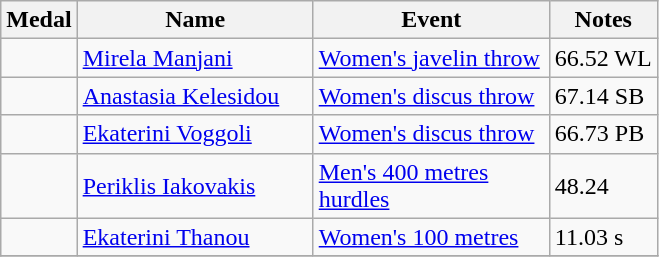<table class="wikitable sortable" style="font-size:100%">
<tr>
<th>Medal</th>
<th width=150>Name</th>
<th width=150>Event</th>
<th>Notes</th>
</tr>
<tr>
<td></td>
<td><a href='#'>Mirela Manjani</a></td>
<td><a href='#'>Women's javelin throw</a></td>
<td>66.52 WL</td>
</tr>
<tr>
<td></td>
<td><a href='#'>Anastasia Kelesidou</a></td>
<td><a href='#'>Women's discus throw</a></td>
<td>67.14 SB</td>
</tr>
<tr>
<td></td>
<td><a href='#'>Ekaterini Voggoli</a></td>
<td><a href='#'>Women's discus throw</a></td>
<td>66.73 PB</td>
</tr>
<tr>
<td></td>
<td><a href='#'>Periklis Iakovakis</a></td>
<td><a href='#'>Men's 400 metres hurdles</a></td>
<td>48.24</td>
</tr>
<tr>
<td></td>
<td><a href='#'>Ekaterini Thanou</a></td>
<td><a href='#'>Women's 100 metres</a></td>
<td>11.03 s</td>
</tr>
<tr>
</tr>
</table>
